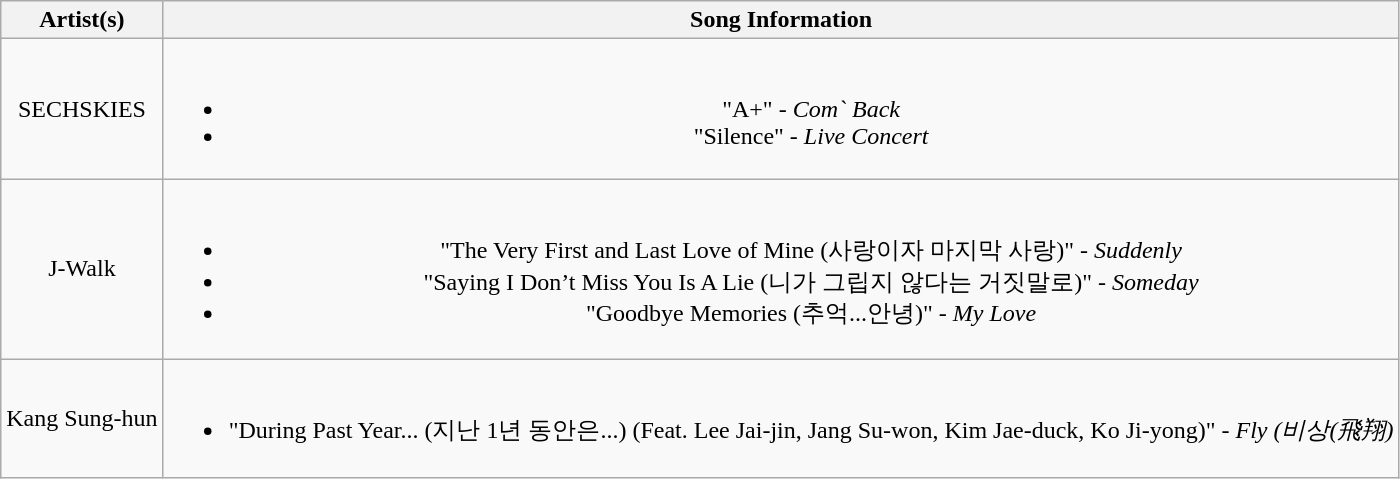<table class="wikitable sortable" style="text-align: center">
<tr>
<th>Artist(s)</th>
<th>Song Information</th>
</tr>
<tr>
<td>SECHSKIES</td>
<td><br><ul><li>"A+" - <em>Com` Back</em></li><li>"Silence" - <em>Live Concert</em></li></ul></td>
</tr>
<tr>
<td>J-Walk</td>
<td><br><ul><li>"The Very First and Last Love of Mine (사랑이자 마지막 사랑)" - <em>Suddenly</em></li><li>"Saying I Don’t Miss You Is A Lie (니가 그립지 않다는 거짓말로)" - <em>Someday</em></li><li>"Goodbye Memories (추억...안녕)" - <em>My Love</em></li></ul></td>
</tr>
<tr>
<td>Kang Sung-hun</td>
<td><br><ul><li>"During Past Year... (지난 1년 동안은...) (Feat. Lee Jai-jin, Jang Su-won, Kim Jae-duck, Ko Ji-yong)" - <em>Fly (비상(飛翔)</em></li></ul></td>
</tr>
</table>
